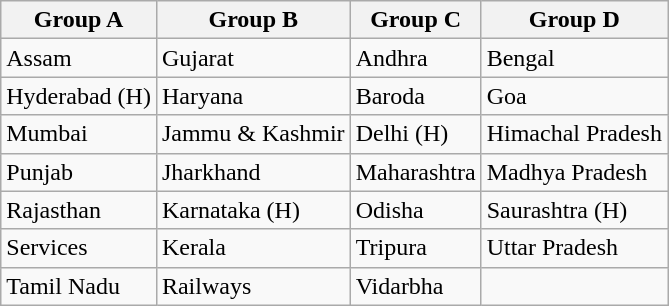<table class="wikitable">
<tr>
<th>Group A</th>
<th>Group B</th>
<th>Group C</th>
<th>Group D</th>
</tr>
<tr>
<td>Assam</td>
<td>Gujarat</td>
<td>Andhra</td>
<td>Bengal</td>
</tr>
<tr>
<td>Hyderabad (H)</td>
<td>Haryana</td>
<td>Baroda</td>
<td>Goa</td>
</tr>
<tr>
<td>Mumbai</td>
<td>Jammu & Kashmir</td>
<td>Delhi (H)</td>
<td>Himachal Pradesh</td>
</tr>
<tr>
<td>Punjab</td>
<td>Jharkhand</td>
<td>Maharashtra</td>
<td>Madhya Pradesh</td>
</tr>
<tr>
<td>Rajasthan</td>
<td>Karnataka (H)</td>
<td>Odisha</td>
<td>Saurashtra (H)</td>
</tr>
<tr>
<td>Services</td>
<td>Kerala</td>
<td>Tripura</td>
<td>Uttar Pradesh</td>
</tr>
<tr>
<td>Tamil Nadu</td>
<td>Railways</td>
<td>Vidarbha</td>
<td></td>
</tr>
</table>
